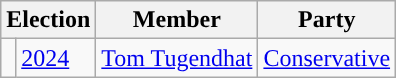<table class="wikitable">
<tr>
<th colspan="2">Election</th>
<th>Member</th>
<th>Party</th>
</tr>
<tr>
<td style="color:inherit;background-color: "></td>
<td><a href='#'>2024</a></td>
<td><a href='#'>Tom Tugendhat</a></td>
<td><a href='#'>Conservative</a></td>
</tr>
</table>
